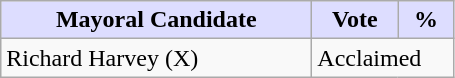<table class="wikitable">
<tr>
<th style="background:#ddf; width:200px;">Mayoral Candidate</th>
<th style="background:#ddf; width:50px;">Vote</th>
<th style="background:#ddf; width:30px;">%</th>
</tr>
<tr>
<td>Richard Harvey (X)</td>
<td colspan="2">Acclaimed</td>
</tr>
</table>
